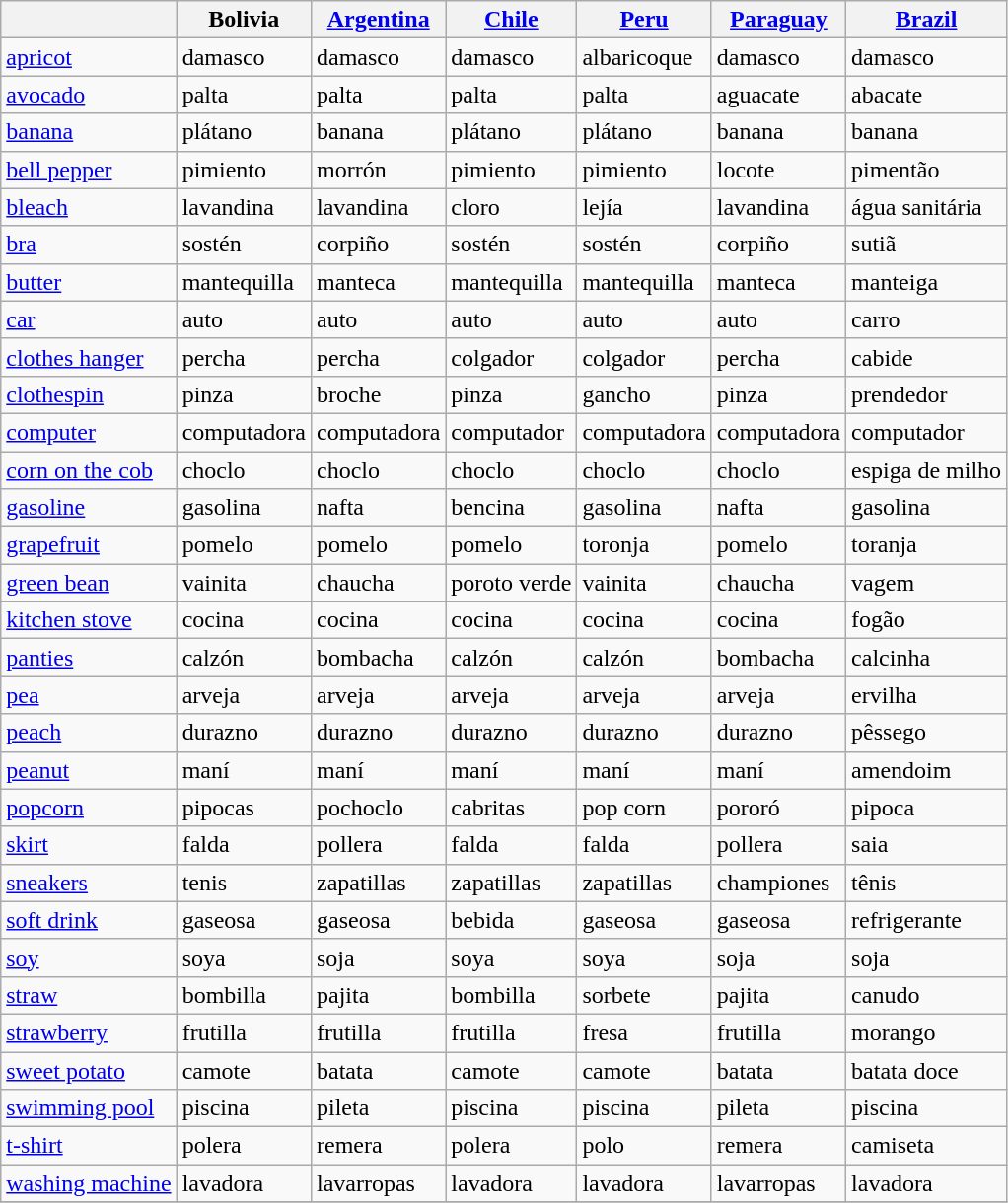<table class="wikitable">
<tr>
<th></th>
<th>Bolivia</th>
<th><a href='#'>Argentina</a></th>
<th><a href='#'>Chile</a></th>
<th><a href='#'>Peru</a></th>
<th><a href='#'>Paraguay</a></th>
<th><a href='#'>Brazil</a></th>
</tr>
<tr>
<td><a href='#'>apricot</a></td>
<td>damasco</td>
<td>damasco</td>
<td>damasco</td>
<td>albaricoque</td>
<td>damasco</td>
<td>damasco</td>
</tr>
<tr>
<td><a href='#'>avocado</a></td>
<td>palta</td>
<td>palta</td>
<td>palta</td>
<td>palta</td>
<td>aguacate</td>
<td>abacate</td>
</tr>
<tr>
<td><a href='#'>banana</a></td>
<td>plátano</td>
<td>banana</td>
<td>plátano</td>
<td>plátano</td>
<td>banana</td>
<td>banana</td>
</tr>
<tr>
<td><a href='#'>bell pepper</a></td>
<td>pimiento</td>
<td>morrón</td>
<td>pimiento</td>
<td>pimiento</td>
<td>locote</td>
<td>pimentão</td>
</tr>
<tr>
<td><a href='#'>bleach</a></td>
<td>lavandina</td>
<td>lavandina</td>
<td>cloro</td>
<td>lejía</td>
<td>lavandina</td>
<td>água sanitária</td>
</tr>
<tr>
<td><a href='#'>bra</a></td>
<td>sostén</td>
<td>corpiño</td>
<td>sostén</td>
<td>sostén</td>
<td>corpiño</td>
<td>sutiã</td>
</tr>
<tr>
<td><a href='#'>butter</a></td>
<td>mantequilla</td>
<td>manteca</td>
<td>mantequilla</td>
<td>mantequilla</td>
<td>manteca</td>
<td>manteiga</td>
</tr>
<tr>
<td><a href='#'>car</a></td>
<td>auto</td>
<td>auto</td>
<td>auto</td>
<td>auto</td>
<td>auto</td>
<td>carro</td>
</tr>
<tr>
<td><a href='#'>clothes hanger</a></td>
<td>percha</td>
<td>percha</td>
<td>colgador</td>
<td>colgador</td>
<td>percha</td>
<td>cabide</td>
</tr>
<tr>
<td><a href='#'>clothespin</a></td>
<td>pinza</td>
<td>broche</td>
<td>pinza</td>
<td>gancho</td>
<td>pinza</td>
<td>prendedor</td>
</tr>
<tr>
<td><a href='#'>computer</a></td>
<td>computadora</td>
<td>computadora</td>
<td>computador</td>
<td>computadora</td>
<td>computadora</td>
<td>computador</td>
</tr>
<tr>
<td><a href='#'>corn on the cob</a></td>
<td>choclo</td>
<td>choclo</td>
<td>choclo</td>
<td>choclo</td>
<td>choclo</td>
<td>espiga de milho</td>
</tr>
<tr>
<td><a href='#'>gasoline</a></td>
<td>gasolina</td>
<td>nafta</td>
<td>bencina</td>
<td>gasolina</td>
<td>nafta</td>
<td>gasolina</td>
</tr>
<tr>
<td><a href='#'>grapefruit</a></td>
<td>pomelo</td>
<td>pomelo</td>
<td>pomelo</td>
<td>toronja</td>
<td>pomelo</td>
<td>toranja</td>
</tr>
<tr>
<td><a href='#'>green bean</a></td>
<td>vainita</td>
<td>chaucha</td>
<td>poroto verde</td>
<td>vainita</td>
<td>chaucha</td>
<td>vagem</td>
</tr>
<tr>
<td><a href='#'>kitchen stove</a></td>
<td>cocina</td>
<td>cocina</td>
<td>cocina</td>
<td>cocina</td>
<td>cocina</td>
<td>fogão</td>
</tr>
<tr>
<td><a href='#'>panties</a></td>
<td>calzón</td>
<td>bombacha</td>
<td>calzón</td>
<td>calzón</td>
<td>bombacha</td>
<td>calcinha</td>
</tr>
<tr>
<td><a href='#'>pea</a></td>
<td>arveja</td>
<td>arveja</td>
<td>arveja</td>
<td>arveja</td>
<td>arveja</td>
<td>ervilha</td>
</tr>
<tr>
<td><a href='#'>peach</a></td>
<td>durazno</td>
<td>durazno</td>
<td>durazno</td>
<td>durazno</td>
<td>durazno</td>
<td>pêssego</td>
</tr>
<tr>
<td><a href='#'>peanut</a></td>
<td>maní</td>
<td>maní</td>
<td>maní</td>
<td>maní</td>
<td>maní</td>
<td>amendoim</td>
</tr>
<tr>
<td><a href='#'>popcorn</a></td>
<td>pipocas</td>
<td>pochoclo</td>
<td>cabritas</td>
<td>pop corn</td>
<td>pororó</td>
<td>pipoca</td>
</tr>
<tr>
<td><a href='#'>skirt</a></td>
<td>falda</td>
<td>pollera</td>
<td>falda</td>
<td>falda</td>
<td>pollera</td>
<td>saia</td>
</tr>
<tr>
<td><a href='#'>sneakers</a></td>
<td>tenis</td>
<td>zapatillas</td>
<td>zapatillas</td>
<td>zapatillas</td>
<td>championes</td>
<td>tênis</td>
</tr>
<tr>
<td><a href='#'>soft drink</a></td>
<td>gaseosa</td>
<td>gaseosa</td>
<td>bebida</td>
<td>gaseosa</td>
<td>gaseosa</td>
<td>refrigerante</td>
</tr>
<tr>
<td><a href='#'>soy</a></td>
<td>soya</td>
<td>soja</td>
<td>soya</td>
<td>soya</td>
<td>soja</td>
<td>soja</td>
</tr>
<tr>
<td><a href='#'>straw</a></td>
<td>bombilla</td>
<td>pajita</td>
<td>bombilla</td>
<td>sorbete</td>
<td>pajita</td>
<td>canudo</td>
</tr>
<tr>
<td><a href='#'>strawberry</a></td>
<td>frutilla</td>
<td>frutilla</td>
<td>frutilla</td>
<td>fresa</td>
<td>frutilla</td>
<td>morango</td>
</tr>
<tr>
<td><a href='#'>sweet potato</a></td>
<td>camote</td>
<td>batata</td>
<td>camote</td>
<td>camote</td>
<td>batata</td>
<td>batata doce</td>
</tr>
<tr>
<td><a href='#'>swimming pool</a></td>
<td>piscina</td>
<td>pileta</td>
<td>piscina</td>
<td>piscina</td>
<td>pileta</td>
<td>piscina</td>
</tr>
<tr>
<td><a href='#'>t-shirt</a></td>
<td>polera</td>
<td>remera</td>
<td>polera</td>
<td>polo</td>
<td>remera</td>
<td>camiseta</td>
</tr>
<tr>
<td><a href='#'>washing machine</a></td>
<td>lavadora</td>
<td>lavarropas</td>
<td>lavadora</td>
<td>lavadora</td>
<td>lavarropas</td>
<td>lavadora</td>
</tr>
<tr>
</tr>
</table>
